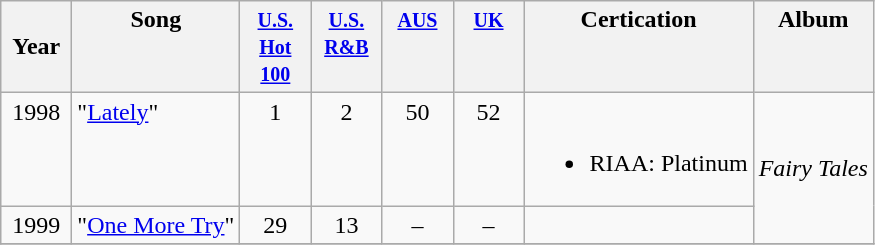<table class="wikitable">
<tr>
<th width="40">Year</th>
<th align="left" valign="top">Song</th>
<th align="center" valign="top" width="40"><small><a href='#'>U.S. Hot 100</a></small></th>
<th align="center" valign="top" width="40"><small><a href='#'>U.S. R&B</a></small></th>
<th align="center" valign="top" width="40"><small><a href='#'>AUS</a></small><br></th>
<th align="center" valign="top" width="40"><small><a href='#'>UK</a></small></th>
<th align="left" valign="top">Certication</th>
<th align="left" valign="top">Album</th>
</tr>
<tr>
<td align="center" valign="top">1998</td>
<td align="left" valign="top">"<a href='#'>Lately</a>"</td>
<td align="center" valign="top">1</td>
<td align="center" valign="top">2</td>
<td align="center" valign="top">50</td>
<td align="center" valign="top">52</td>
<td><br><ul><li>RIAA: Platinum</li></ul></td>
<td rowspan="2"><em>Fairy Tales</em></td>
</tr>
<tr>
<td align="center" valign="top">1999</td>
<td align="left" valign="top">"<a href='#'>One More Try</a>"</td>
<td align="center" valign="top">29</td>
<td align="center" valign="top">13</td>
<td align="center" valign="top">–</td>
<td align="center" valign="top">–</td>
<td></td>
</tr>
<tr>
</tr>
</table>
